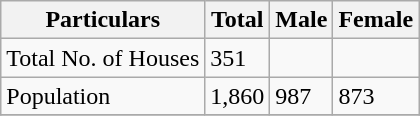<table class="wikitable sortable">
<tr>
<th>Particulars</th>
<th>Total</th>
<th>Male</th>
<th>Female</th>
</tr>
<tr>
<td>Total No. of Houses</td>
<td>351</td>
<td></td>
<td></td>
</tr>
<tr>
<td>Population</td>
<td>1,860</td>
<td>987</td>
<td>873</td>
</tr>
<tr>
</tr>
</table>
